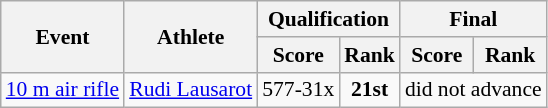<table class="wikitable" style="font-size:90%">
<tr>
<th rowspan="2">Event</th>
<th rowspan="2">Athlete</th>
<th colspan="2">Qualification</th>
<th colspan="2">Final</th>
</tr>
<tr>
<th>Score</th>
<th>Rank</th>
<th>Score</th>
<th>Rank</th>
</tr>
<tr>
<td><a href='#'>10 m air rifle</a></td>
<td><a href='#'>Rudi Lausarot</a></td>
<td align=center>577-31x</td>
<td align=center><strong>21st</strong></td>
<td align=center colspan=2>did not advance</td>
</tr>
</table>
